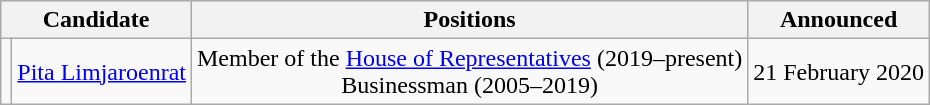<table class="wikitable sortable" style="text-align:center">
<tr>
<th colspan="2">Candidate</th>
<th>Positions</th>
<th>Announced</th>
</tr>
<tr>
<td></td>
<td><a href='#'>Pita Limjaroenrat</a> </td>
<td>Member of the <a href='#'>House of Representatives</a> (2019–present)<br>Businessman  (2005–2019)</td>
<td>21 February 2020</td>
</tr>
</table>
